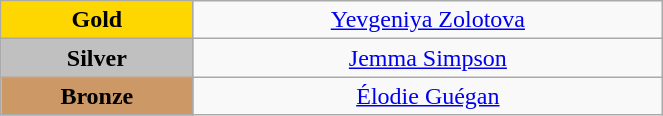<table class="wikitable" style="text-align:center; " width="35%">
<tr>
<td bgcolor="gold"><strong>Gold</strong></td>
<td><a href='#'>Yevgeniya Zolotova</a><br>  <small><em></em></small></td>
</tr>
<tr>
<td bgcolor="silver"><strong>Silver</strong></td>
<td><a href='#'>Jemma Simpson</a><br>  <small><em></em></small></td>
</tr>
<tr>
<td bgcolor="CC9966"><strong>Bronze</strong></td>
<td><a href='#'>Élodie Guégan</a><br>  <small><em></em></small></td>
</tr>
</table>
